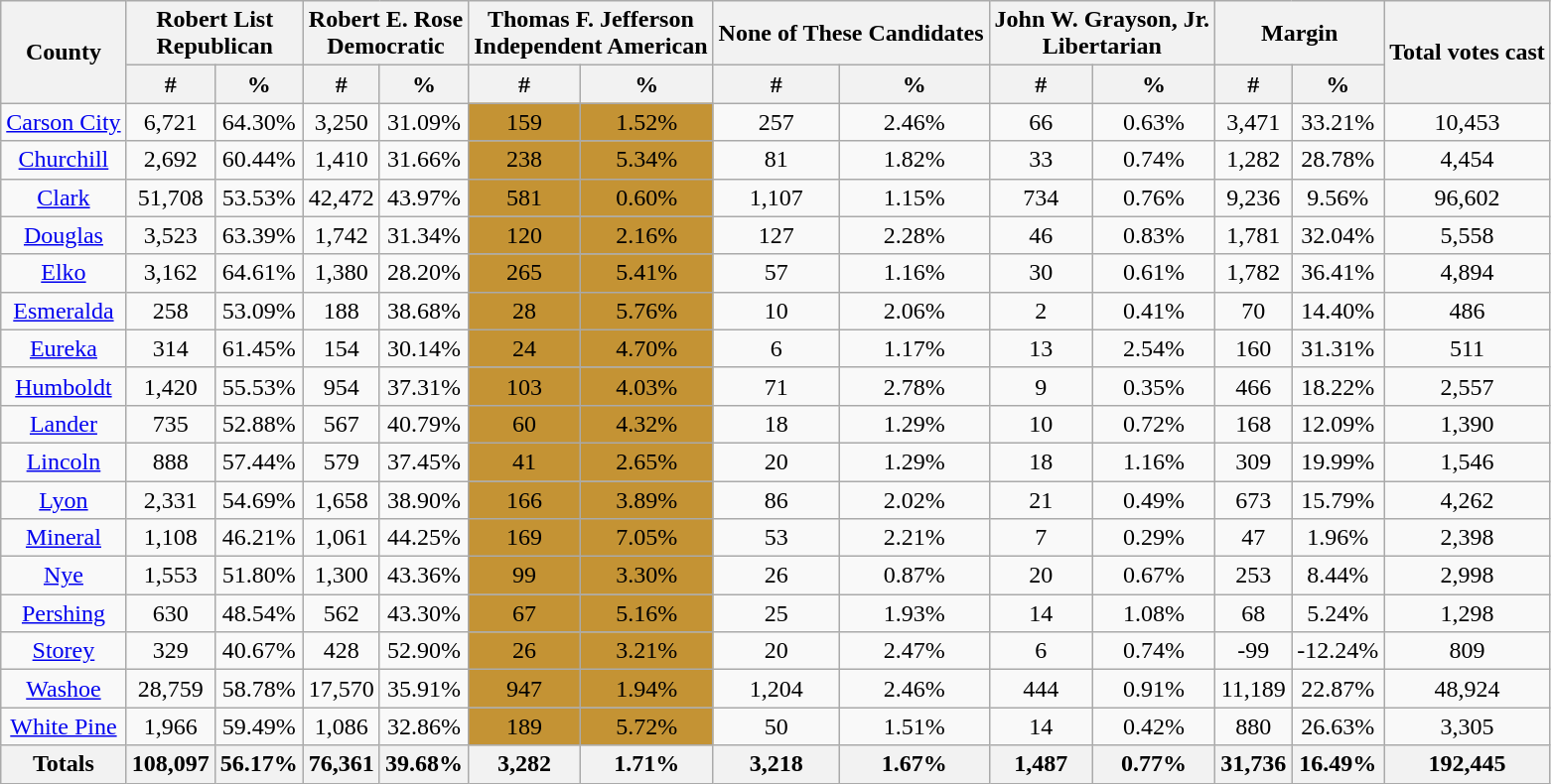<table class="wikitable sortable" style="text-align:center">
<tr>
<th rowspan="2">County</th>
<th style="text-align:center;" colspan="2">Robert List<br>Republican</th>
<th style="text-align:center;" colspan="2">Robert E. Rose<br>Democratic</th>
<th style="text-align:center;" colspan="2">Thomas F. Jefferson<br>Independent American</th>
<th style="text-align:center;" colspan="2">None of These Candidates</th>
<th style="text-align:center;" colspan="2">John W. Grayson, Jr.<br>Libertarian</th>
<th style="text-align:center;" colspan="2">Margin</th>
<th style="text-align:center;" rowspan="2">Total votes cast</th>
</tr>
<tr>
<th style="text-align:center;" data-sort-type="number">#</th>
<th style="text-align:center;" data-sort-type="number">%</th>
<th style="text-align:center;" data-sort-type="number">#</th>
<th style="text-align:center;" data-sort-type="number">%</th>
<th style="text-align:center;" data-sort-type="number">#</th>
<th style="text-align:center;" data-sort-type="number">%</th>
<th style="text-align:center;" data-sort-type="number">#</th>
<th style="text-align:center;" data-sort-type="number">%</th>
<th style="text-align:center;" data-sort-type="number">#</th>
<th style="text-align:center;" data-sort-type="number">%</th>
<th style="text-align:center;" data-sort-type="number">#</th>
<th style="text-align:center;" data-sort-type="number">%</th>
</tr>
<tr style="text-align:center;">
<td><a href='#'>Carson City</a></td>
<td>6,721</td>
<td>64.30%</td>
<td>3,250</td>
<td>31.09%</td>
<td bgcolor="#c49334">159</td>
<td bgcolor="#c49334">1.52%</td>
<td>257</td>
<td>2.46%</td>
<td>66</td>
<td>0.63%</td>
<td>3,471</td>
<td>33.21%</td>
<td>10,453</td>
</tr>
<tr style="text-align:center;">
<td><a href='#'>Churchill</a></td>
<td>2,692</td>
<td>60.44%</td>
<td>1,410</td>
<td>31.66%</td>
<td bgcolor="#c49334">238</td>
<td bgcolor="#c49334">5.34%</td>
<td>81</td>
<td>1.82%</td>
<td>33</td>
<td>0.74%</td>
<td>1,282</td>
<td>28.78%</td>
<td>4,454</td>
</tr>
<tr style="text-align:center;">
<td><a href='#'>Clark</a></td>
<td>51,708</td>
<td>53.53%</td>
<td>42,472</td>
<td>43.97%</td>
<td bgcolor="#c49334">581</td>
<td bgcolor="#c49334">0.60%</td>
<td>1,107</td>
<td>1.15%</td>
<td>734</td>
<td>0.76%</td>
<td>9,236</td>
<td>9.56%</td>
<td>96,602</td>
</tr>
<tr style="text-align:center;">
<td><a href='#'>Douglas</a></td>
<td>3,523</td>
<td>63.39%</td>
<td>1,742</td>
<td>31.34%</td>
<td bgcolor="#c49334">120</td>
<td bgcolor="#c49334">2.16%</td>
<td>127</td>
<td>2.28%</td>
<td>46</td>
<td>0.83%</td>
<td>1,781</td>
<td>32.04%</td>
<td>5,558</td>
</tr>
<tr style="text-align:center;">
<td><a href='#'>Elko</a></td>
<td>3,162</td>
<td>64.61%</td>
<td>1,380</td>
<td>28.20%</td>
<td bgcolor="#c49334">265</td>
<td bgcolor="#c49334">5.41%</td>
<td>57</td>
<td>1.16%</td>
<td>30</td>
<td>0.61%</td>
<td>1,782</td>
<td>36.41%</td>
<td>4,894</td>
</tr>
<tr style="text-align:center;">
<td><a href='#'>Esmeralda</a></td>
<td>258</td>
<td>53.09%</td>
<td>188</td>
<td>38.68%</td>
<td bgcolor="#c49334">28</td>
<td bgcolor="#c49334">5.76%</td>
<td>10</td>
<td>2.06%</td>
<td>2</td>
<td>0.41%</td>
<td>70</td>
<td>14.40%</td>
<td>486</td>
</tr>
<tr style="text-align:center;">
<td><a href='#'>Eureka</a></td>
<td>314</td>
<td>61.45%</td>
<td>154</td>
<td>30.14%</td>
<td bgcolor="#c49334">24</td>
<td bgcolor="#c49334">4.70%</td>
<td>6</td>
<td>1.17%</td>
<td>13</td>
<td>2.54%</td>
<td>160</td>
<td>31.31%</td>
<td>511</td>
</tr>
<tr style="text-align:center;">
<td><a href='#'>Humboldt</a></td>
<td>1,420</td>
<td>55.53%</td>
<td>954</td>
<td>37.31%</td>
<td bgcolor="#c49334">103</td>
<td bgcolor="#c49334">4.03%</td>
<td>71</td>
<td>2.78%</td>
<td>9</td>
<td>0.35%</td>
<td>466</td>
<td>18.22%</td>
<td>2,557</td>
</tr>
<tr style="text-align:center;">
<td><a href='#'>Lander</a></td>
<td>735</td>
<td>52.88%</td>
<td>567</td>
<td>40.79%</td>
<td bgcolor="#c49334">60</td>
<td bgcolor="#c49334">4.32%</td>
<td>18</td>
<td>1.29%</td>
<td>10</td>
<td>0.72%</td>
<td>168</td>
<td>12.09%</td>
<td>1,390</td>
</tr>
<tr style="text-align:center;">
<td><a href='#'>Lincoln</a></td>
<td>888</td>
<td>57.44%</td>
<td>579</td>
<td>37.45%</td>
<td bgcolor="#c49334">41</td>
<td bgcolor="#c49334">2.65%</td>
<td>20</td>
<td>1.29%</td>
<td>18</td>
<td>1.16%</td>
<td>309</td>
<td>19.99%</td>
<td>1,546</td>
</tr>
<tr style="text-align:center;">
<td><a href='#'>Lyon</a></td>
<td>2,331</td>
<td>54.69%</td>
<td>1,658</td>
<td>38.90%</td>
<td bgcolor="#c49334">166</td>
<td bgcolor="#c49334">3.89%</td>
<td>86</td>
<td>2.02%</td>
<td>21</td>
<td>0.49%</td>
<td>673</td>
<td>15.79%</td>
<td>4,262</td>
</tr>
<tr style="text-align:center;">
<td><a href='#'>Mineral</a></td>
<td>1,108</td>
<td>46.21%</td>
<td>1,061</td>
<td>44.25%</td>
<td bgcolor="#c49334">169</td>
<td bgcolor="#c49334">7.05%</td>
<td>53</td>
<td>2.21%</td>
<td>7</td>
<td>0.29%</td>
<td>47</td>
<td>1.96%</td>
<td>2,398</td>
</tr>
<tr style="text-align:center;">
<td><a href='#'>Nye</a></td>
<td>1,553</td>
<td>51.80%</td>
<td>1,300</td>
<td>43.36%</td>
<td bgcolor="#c49334">99</td>
<td bgcolor="#c49334">3.30%</td>
<td>26</td>
<td>0.87%</td>
<td>20</td>
<td>0.67%</td>
<td>253</td>
<td>8.44%</td>
<td>2,998</td>
</tr>
<tr style="text-align:center;">
<td><a href='#'>Pershing</a></td>
<td>630</td>
<td>48.54%</td>
<td>562</td>
<td>43.30%</td>
<td bgcolor="#c49334">67</td>
<td bgcolor="#c49334">5.16%</td>
<td>25</td>
<td>1.93%</td>
<td>14</td>
<td>1.08%</td>
<td>68</td>
<td>5.24%</td>
<td>1,298</td>
</tr>
<tr style="text-align:center;">
<td><a href='#'>Storey</a></td>
<td>329</td>
<td>40.67%</td>
<td>428</td>
<td>52.90%</td>
<td bgcolor="#c49334">26</td>
<td bgcolor="#c49334">3.21%</td>
<td>20</td>
<td>2.47%</td>
<td>6</td>
<td>0.74%</td>
<td>-99</td>
<td>-12.24%</td>
<td>809</td>
</tr>
<tr style="text-align:center;">
<td><a href='#'>Washoe</a></td>
<td>28,759</td>
<td>58.78%</td>
<td>17,570</td>
<td>35.91%</td>
<td bgcolor="#c49334">947</td>
<td bgcolor="#c49334">1.94%</td>
<td>1,204</td>
<td>2.46%</td>
<td>444</td>
<td>0.91%</td>
<td>11,189</td>
<td>22.87%</td>
<td>48,924</td>
</tr>
<tr style="text-align:center;">
<td><a href='#'>White Pine</a></td>
<td>1,966</td>
<td>59.49%</td>
<td>1,086</td>
<td>32.86%</td>
<td bgcolor="#c49334">189</td>
<td bgcolor="#c49334">5.72%</td>
<td>50</td>
<td>1.51%</td>
<td>14</td>
<td>0.42%</td>
<td>880</td>
<td>26.63%</td>
<td>3,305</td>
</tr>
<tr style="text-align:center;">
<th>Totals</th>
<th>108,097</th>
<th>56.17%</th>
<th>76,361</th>
<th>39.68%</th>
<th>3,282</th>
<th>1.71%</th>
<th>3,218</th>
<th>1.67%</th>
<th>1,487</th>
<th>0.77%</th>
<th>31,736</th>
<th>16.49%</th>
<th>192,445</th>
</tr>
</table>
